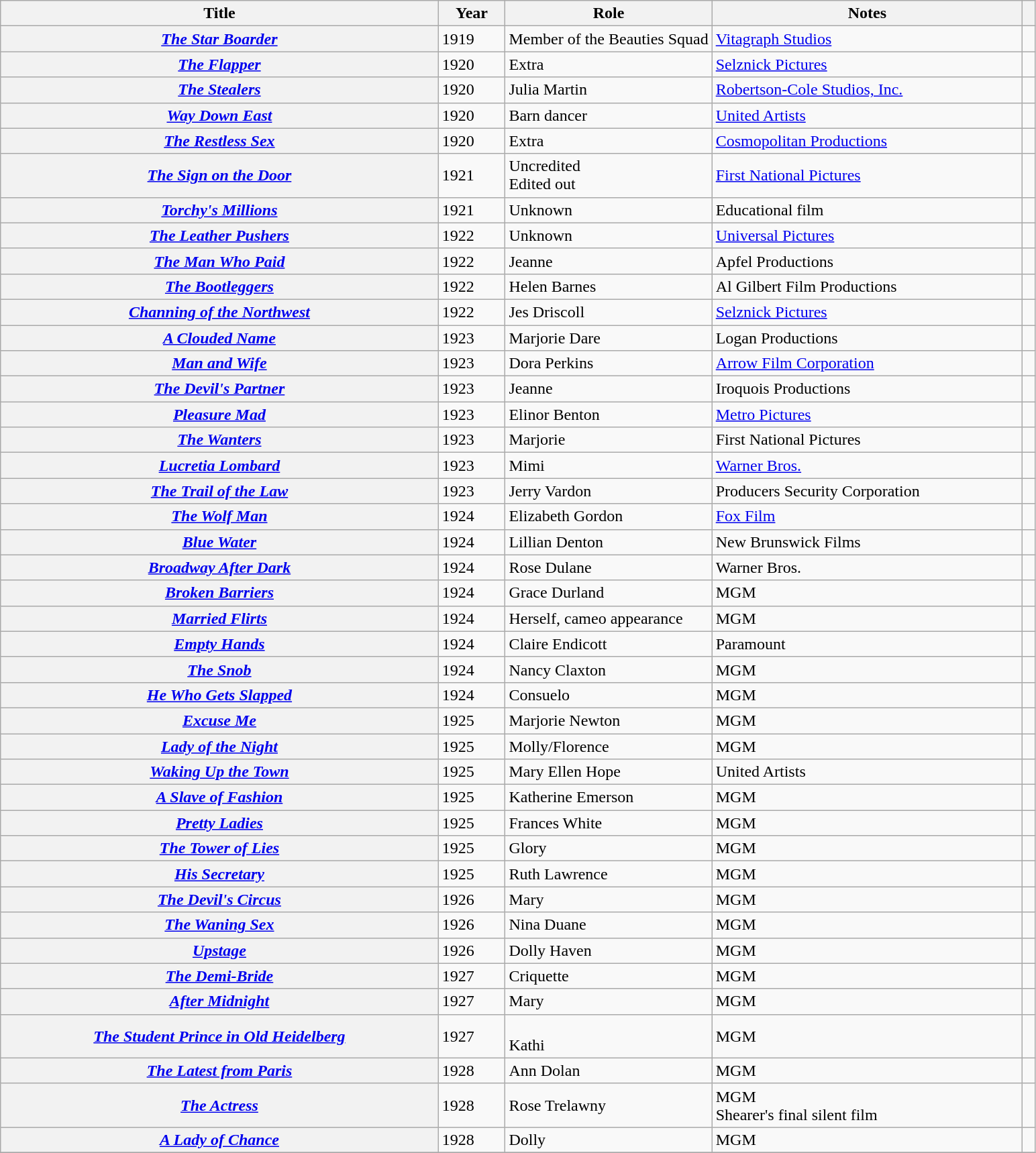<table class="wikitable sortable plainrowheaders">
<tr>
<th scope="col">Title</th>
<th scope="col">Year</th>
<th scope="col" width = 20% class="unsortable">Role</th>
<th scope="col" width = 30% class="unsortable">Notes</th>
<th scope="col" class="unsortable"></th>
</tr>
<tr>
<th scope="row" data-sort-value="Star Boarder, The"><em><a href='#'>The Star Boarder</a></em></th>
<td>1919</td>
<td>Member of the Beauties Squad</td>
<td><a href='#'>Vitagraph Studios</a></td>
<td align="center"></td>
</tr>
<tr>
<th scope="row" data-sort-value="Flapper, The"><em><a href='#'>The Flapper</a></em></th>
<td>1920</td>
<td>Extra</td>
<td><a href='#'>Selznick Pictures</a></td>
<td align="center"></td>
</tr>
<tr>
<th scope="row" data-sort-value="Stealers, The"><em><a href='#'>The Stealers</a></em></th>
<td>1920</td>
<td>Julia Martin</td>
<td><a href='#'>Robertson-Cole Studios, Inc.</a></td>
<td align="center"></td>
</tr>
<tr>
<th scope="row"><em><a href='#'>Way Down East</a></em></th>
<td>1920</td>
<td>Barn dancer</td>
<td><a href='#'>United Artists</a></td>
<td align="center"></td>
</tr>
<tr>
<th scope="row" data-sort-value="Restless Sex, The"><em><a href='#'>The Restless Sex</a></em></th>
<td>1920</td>
<td>Extra</td>
<td><a href='#'>Cosmopolitan Productions</a></td>
<td align="center"></td>
</tr>
<tr>
<th scope="row" data-sort-value="Sign on the Door, The"><em><a href='#'>The Sign on the Door</a></em></th>
<td>1921</td>
<td>Uncredited<br>Edited out</td>
<td><a href='#'>First National Pictures</a></td>
<td align="center"></td>
</tr>
<tr>
<th scope="row"><em><a href='#'>Torchy's Millions</a></em></th>
<td>1921</td>
<td>Unknown</td>
<td>Educational film</td>
<td align="center"></td>
</tr>
<tr>
<th scope="row" data-sort-value="Leather Pushers, The"><em><a href='#'>The Leather Pushers</a></em></th>
<td>1922</td>
<td>Unknown</td>
<td><a href='#'>Universal Pictures</a></td>
<td align="center"></td>
</tr>
<tr>
<th scope="row" data-sort-value="Man Who Paid, The"><em><a href='#'>The Man Who Paid</a></em></th>
<td>1922</td>
<td>Jeanne</td>
<td>Apfel Productions</td>
<td align="center"></td>
</tr>
<tr>
<th scope="row" data-sort-value="Bootleggers, The"><em><a href='#'>The Bootleggers</a></em></th>
<td>1922</td>
<td>Helen Barnes</td>
<td>Al Gilbert Film Productions</td>
<td align="center"></td>
</tr>
<tr>
<th scope="row"><em><a href='#'>Channing of the Northwest</a></em></th>
<td>1922</td>
<td>Jes Driscoll</td>
<td><a href='#'>Selznick Pictures</a></td>
<td align="center"></td>
</tr>
<tr>
<th scope="row" data-sort-value="Clouded Name, A"><em><a href='#'>A Clouded Name</a></em></th>
<td>1923</td>
<td>Marjorie Dare</td>
<td>Logan Productions</td>
<td align="center"></td>
</tr>
<tr>
<th scope="row"><em><a href='#'>Man and Wife</a></em></th>
<td>1923</td>
<td>Dora Perkins</td>
<td><a href='#'>Arrow Film Corporation</a></td>
<td align="center"></td>
</tr>
<tr>
<th scope="row" data-sort-value="Devil's Partner, The"><em><a href='#'>The Devil's Partner</a></em></th>
<td>1923</td>
<td>Jeanne</td>
<td>Iroquois Productions</td>
<td align="center"></td>
</tr>
<tr>
<th scope="row"><em><a href='#'>Pleasure Mad</a></em></th>
<td>1923</td>
<td>Elinor Benton</td>
<td><a href='#'>Metro Pictures</a></td>
<td align="center"></td>
</tr>
<tr>
<th scope="row" data-sort-value="Wanters, The"><em><a href='#'>The Wanters</a></em></th>
<td>1923</td>
<td>Marjorie</td>
<td>First National Pictures</td>
<td align="center"></td>
</tr>
<tr>
<th scope="row"><em><a href='#'>Lucretia Lombard</a></em></th>
<td>1923</td>
<td>Mimi</td>
<td><a href='#'>Warner Bros.</a></td>
<td align="center"></td>
</tr>
<tr>
<th scope="row" data-sort-value="Trail of the Law, The"><em><a href='#'>The Trail of the Law</a></em></th>
<td>1923</td>
<td>Jerry Vardon</td>
<td>Producers Security Corporation</td>
<td align="center"></td>
</tr>
<tr>
<th scope="row" data-sort-value="Wolf Man, The"><em><a href='#'>The Wolf Man</a></em></th>
<td>1924</td>
<td>Elizabeth Gordon</td>
<td><a href='#'>Fox Film</a></td>
<td align="center"></td>
</tr>
<tr>
<th scope="row"><em><a href='#'>Blue Water</a></em></th>
<td>1924</td>
<td>Lillian Denton</td>
<td>New Brunswick Films</td>
<td align="center"></td>
</tr>
<tr>
<th scope="row"><em><a href='#'>Broadway After Dark</a></em></th>
<td>1924</td>
<td>Rose Dulane</td>
<td>Warner Bros.</td>
<td align="center"></td>
</tr>
<tr>
<th scope="row"><em><a href='#'>Broken Barriers</a></em></th>
<td>1924</td>
<td>Grace Durland</td>
<td>MGM</td>
<td align="center"></td>
</tr>
<tr>
<th scope="row"><em><a href='#'>Married Flirts</a></em></th>
<td>1924</td>
<td>Herself, cameo appearance</td>
<td>MGM</td>
<td align="center"></td>
</tr>
<tr>
<th scope="row"><em><a href='#'>Empty Hands</a></em></th>
<td>1924</td>
<td>Claire Endicott</td>
<td>Paramount</td>
<td align="center"></td>
</tr>
<tr>
<th scope="row" data-sort-value="Snob, The"><em><a href='#'>The Snob</a></em></th>
<td>1924</td>
<td>Nancy Claxton</td>
<td>MGM</td>
<td align="center"></td>
</tr>
<tr>
<th scope="row"><em><a href='#'>He Who Gets Slapped</a></em></th>
<td>1924</td>
<td>Consuelo</td>
<td>MGM</td>
<td align="center"></td>
</tr>
<tr>
<th scope="row"><em><a href='#'>Excuse Me</a></em></th>
<td>1925</td>
<td>Marjorie Newton</td>
<td>MGM</td>
<td align="center"></td>
</tr>
<tr>
<th scope="row"><em><a href='#'>Lady of the Night</a></em></th>
<td>1925</td>
<td>Molly/Florence</td>
<td>MGM</td>
<td align="center"></td>
</tr>
<tr>
<th scope="row"><em><a href='#'>Waking Up the Town</a></em></th>
<td>1925</td>
<td>Mary Ellen Hope</td>
<td>United Artists</td>
<td align="center"></td>
</tr>
<tr>
<th scope="row" data-sort-value="Slave of Fashion, A"><em><a href='#'>A Slave of Fashion</a></em></th>
<td>1925</td>
<td>Katherine Emerson</td>
<td>MGM</td>
<td align="center"></td>
</tr>
<tr>
<th scope="row"><em><a href='#'>Pretty Ladies</a></em></th>
<td>1925</td>
<td>Frances White</td>
<td>MGM</td>
<td align="center"></td>
</tr>
<tr>
<th scope="row" data-sort-value="Tower of Lies, The"><em><a href='#'>The Tower of Lies</a></em></th>
<td>1925</td>
<td>Glory</td>
<td>MGM</td>
<td align="center"></td>
</tr>
<tr>
<th scope="row"><em><a href='#'>His Secretary</a></em></th>
<td>1925</td>
<td>Ruth Lawrence</td>
<td>MGM</td>
<td align="center"></td>
</tr>
<tr>
<th scope="row" data-sort-value="Devil's Circus, The"><em><a href='#'>The Devil's Circus</a></em></th>
<td>1926</td>
<td>Mary</td>
<td>MGM</td>
<td align="center"></td>
</tr>
<tr>
<th scope="row" data-sort-value="Waning Sex, The"><em><a href='#'>The Waning Sex</a></em></th>
<td>1926</td>
<td>Nina Duane</td>
<td>MGM</td>
<td align="center"></td>
</tr>
<tr>
<th scope="row"><em><a href='#'>Upstage</a></em></th>
<td>1926</td>
<td>Dolly Haven</td>
<td>MGM</td>
<td align="center"></td>
</tr>
<tr>
<th scope="row" data-sort-value="Demi-Bride, The"><em><a href='#'>The Demi-Bride</a></em></th>
<td>1927</td>
<td>Criquette</td>
<td>MGM</td>
<td align="center"></td>
</tr>
<tr>
<th scope="row"><em><a href='#'>After Midnight</a></em></th>
<td>1927</td>
<td>Mary</td>
<td>MGM</td>
<td align="center"></td>
</tr>
<tr>
<th scope="row" data-sort-value="Student Prince in Old Heidelberg, The"><em><a href='#'>The Student Prince in Old Heidelberg</a></em></th>
<td>1927</td>
<td><br>Kathi</td>
<td>MGM</td>
<td align="center"></td>
</tr>
<tr>
<th scope="row" data-sort-value="Latest from Paris, The"><em><a href='#'>The Latest from Paris</a></em></th>
<td>1928</td>
<td>Ann Dolan</td>
<td>MGM</td>
<td align="center"></td>
</tr>
<tr>
<th scope="row" data-sort-value="Actress, The"><em><a href='#'>The Actress</a></em></th>
<td>1928</td>
<td>Rose Trelawny</td>
<td>MGM<br>Shearer's final silent film </td>
<td align="center"></td>
</tr>
<tr>
<th scope="row" data-sort-value="Lady of Chance, A"><em><a href='#'>A Lady of Chance</a></em></th>
<td>1928</td>
<td>Dolly</td>
<td>MGM</td>
<td align="center"></td>
</tr>
<tr>
</tr>
</table>
